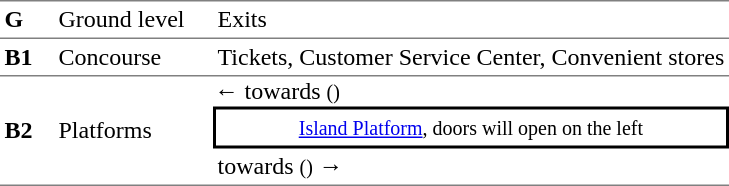<table style="border-spacing:0;">
<tr>
<td style="border-bottom:solid 1px gray;border-top:solid 1px gray;width:30px;vertical-align:top;padding:3px;"><strong>G</strong></td>
<td style="border-top:solid 1px gray;border-bottom:solid 1px gray;width:100px;vertical-align:top;padding:3px;">Ground level</td>
<td style="border-top:solid 1px gray;border-bottom:solid 1px gray;vertical-align:top;padding:3px;">Exits</td>
</tr>
<tr>
<td style="border-bottom:solid 1px gray;vertical-align:top;padding:3px;"><strong>B1</strong></td>
<td style="border-bottom:solid 1px gray;vertical-align:top;padding:3px;">Concourse</td>
<td style="border-bottom:solid 1px gray;padding:3px;">Tickets, Customer Service Center, Convenient stores</td>
</tr>
<tr>
<td style="border-bottom:solid 1px gray;padding:3px;padding:3px;" rowspan=3><strong>B2</strong></td>
<td style="border-bottom:solid 1px gray;padding:3px;padding:3px;" rowspan=3>Platforms</td>
<td>←  towards  <small> ()</small></td>
</tr>
<tr>
<td style="border:solid 2px black;text-align:center;padding:3px;" colspan=2><small><a href='#'>Island Platform</a>, doors will open on the left</small></td>
</tr>
<tr>
<td style="border-bottom:solid 1px gray;padding:3px;">  towards  <small> ()</small> →</td>
</tr>
</table>
